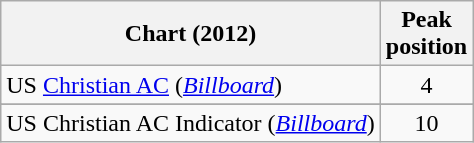<table class="wikitable sortable plainrowheaders" style="text-align:center">
<tr>
<th scope="col">Chart (2012)</th>
<th scope="col">Peak<br> position</th>
</tr>
<tr>
<td align="left">US <a href='#'>Christian AC</a> (<em><a href='#'>Billboard</a></em>)</td>
<td>4</td>
</tr>
<tr>
</tr>
<tr>
</tr>
<tr>
<td align="left">US Christian AC Indicator (<em><a href='#'>Billboard</a></em>)</td>
<td align="center">10</td>
</tr>
</table>
